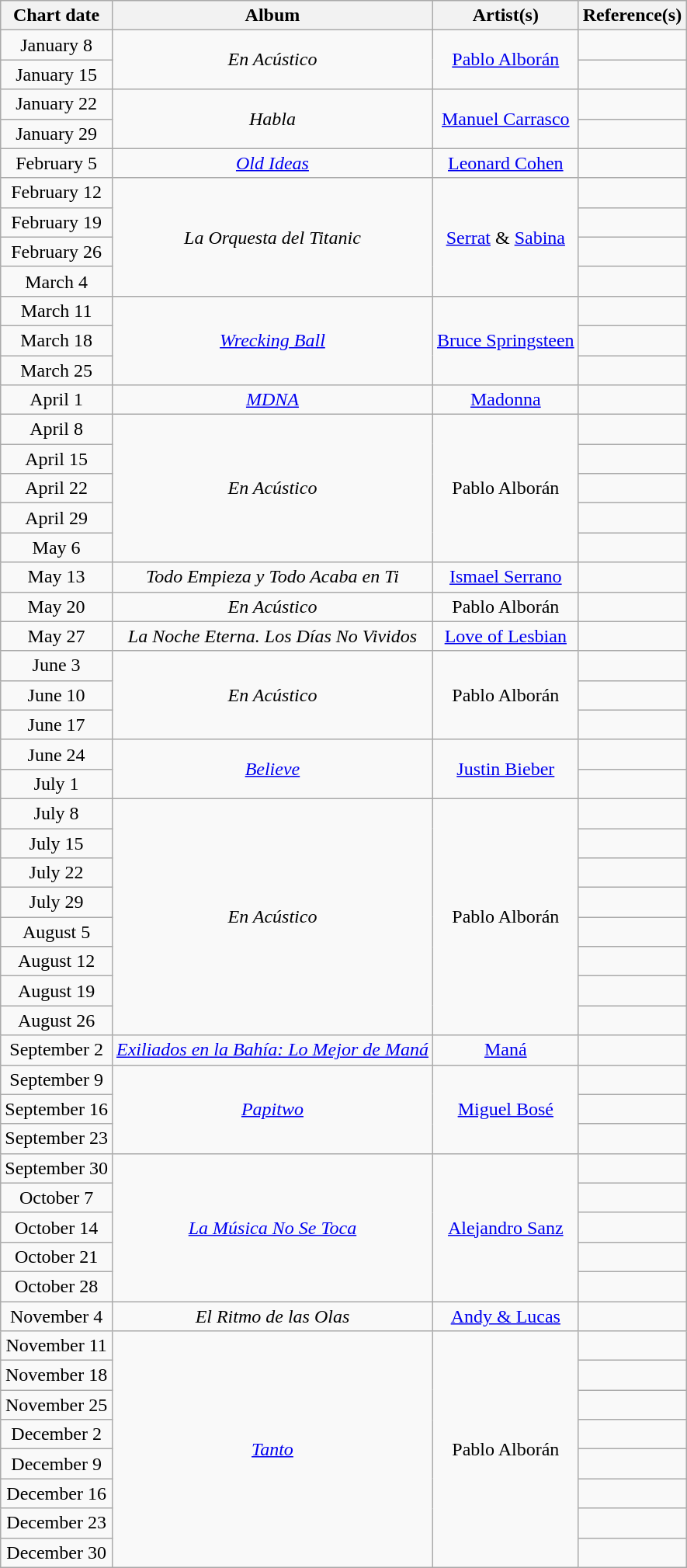<table class="wikitable" style="text-align:center">
<tr>
<th>Chart date</th>
<th>Album</th>
<th>Artist(s)</th>
<th>Reference(s)</th>
</tr>
<tr>
<td>January 8</td>
<td style="text-align: center;" rowspan="2"><em>En Acústico</em></td>
<td style="text-align: center;" rowspan="2"><a href='#'>Pablo Alborán</a></td>
<td></td>
</tr>
<tr>
<td>January 15</td>
<td></td>
</tr>
<tr>
<td>January 22</td>
<td style="text-align: center;" rowspan="2"><em>Habla</em></td>
<td style="text-align: center;" rowspan="2"><a href='#'>Manuel Carrasco</a></td>
<td></td>
</tr>
<tr>
<td>January 29</td>
<td></td>
</tr>
<tr>
<td>February 5</td>
<td><em><a href='#'>Old Ideas</a></em></td>
<td><a href='#'>Leonard Cohen</a></td>
<td></td>
</tr>
<tr>
<td>February 12</td>
<td style="text-align: center;" rowspan="4"><em>La Orquesta del Titanic</em></td>
<td style="text-align: center;" rowspan="4"><a href='#'>Serrat</a> & <a href='#'>Sabina</a></td>
<td></td>
</tr>
<tr>
<td>February 19</td>
<td></td>
</tr>
<tr>
<td>February 26</td>
<td></td>
</tr>
<tr>
<td>March 4</td>
<td></td>
</tr>
<tr>
<td>March 11</td>
<td style="text-align: center;" rowspan="3"><em><a href='#'>Wrecking Ball</a></em></td>
<td style="text-align: center;" rowspan="3"><a href='#'>Bruce Springsteen</a></td>
<td></td>
</tr>
<tr>
<td>March 18</td>
<td></td>
</tr>
<tr>
<td>March 25</td>
<td></td>
</tr>
<tr>
<td>April 1</td>
<td><em><a href='#'>MDNA</a></em></td>
<td><a href='#'>Madonna</a></td>
<td></td>
</tr>
<tr>
<td>April 8</td>
<td style="text-align: center;" rowspan="5"><em>En Acústico</em></td>
<td style="text-align: center;" rowspan="5">Pablo Alborán</td>
<td></td>
</tr>
<tr>
<td>April 15</td>
<td></td>
</tr>
<tr>
<td>April 22</td>
<td></td>
</tr>
<tr>
<td>April 29</td>
<td></td>
</tr>
<tr>
<td>May 6</td>
<td></td>
</tr>
<tr>
<td>May 13</td>
<td><em>Todo Empieza y Todo Acaba en Ti</em></td>
<td><a href='#'>Ismael Serrano</a></td>
<td></td>
</tr>
<tr>
<td>May 20</td>
<td><em>En Acústico</em></td>
<td>Pablo Alborán</td>
<td></td>
</tr>
<tr>
<td>May 27</td>
<td><em>La Noche Eterna. Los Días No Vividos</em></td>
<td><a href='#'>Love of Lesbian</a></td>
<td></td>
</tr>
<tr>
<td>June 3</td>
<td style="text-align: center;" rowspan="3"><em>En Acústico</em></td>
<td style="text-align: center;" rowspan="3">Pablo Alborán</td>
<td></td>
</tr>
<tr>
<td>June 10</td>
<td></td>
</tr>
<tr>
<td>June 17</td>
<td></td>
</tr>
<tr>
<td>June 24</td>
<td style="text-align: center;" rowspan="2"><em><a href='#'>Believe</a></em></td>
<td style="text-align: center;" rowspan="2"><a href='#'>Justin Bieber</a></td>
<td></td>
</tr>
<tr>
<td>July 1</td>
<td></td>
</tr>
<tr>
<td>July 8</td>
<td style="text-align: center;" rowspan="8"><em>En Acústico</em></td>
<td style="text-align: center;" rowspan="8">Pablo Alborán</td>
<td></td>
</tr>
<tr>
<td>July 15</td>
<td></td>
</tr>
<tr>
<td>July 22</td>
<td></td>
</tr>
<tr>
<td>July 29</td>
<td></td>
</tr>
<tr>
<td>August 5</td>
<td></td>
</tr>
<tr>
<td>August 12</td>
<td></td>
</tr>
<tr>
<td>August 19</td>
<td></td>
</tr>
<tr>
<td>August 26</td>
<td></td>
</tr>
<tr>
<td>September 2</td>
<td><em><a href='#'>Exiliados en la Bahía: Lo Mejor de Maná</a></em></td>
<td><a href='#'>Maná</a></td>
<td></td>
</tr>
<tr>
<td>September 9</td>
<td style="text-align: center;" rowspan="3"><em><a href='#'>Papitwo</a></em></td>
<td style="text-align: center;" rowspan="3"><a href='#'>Miguel Bosé</a></td>
<td></td>
</tr>
<tr>
<td>September 16</td>
<td></td>
</tr>
<tr>
<td>September 23</td>
<td></td>
</tr>
<tr>
<td>September 30</td>
<td style="text-align: center;" rowspan="5"><em><a href='#'>La Música No Se Toca</a></em></td>
<td style="text-align: center;" rowspan="5"><a href='#'>Alejandro Sanz</a></td>
<td></td>
</tr>
<tr>
<td>October 7</td>
<td></td>
</tr>
<tr>
<td>October 14</td>
<td></td>
</tr>
<tr>
<td>October 21</td>
<td></td>
</tr>
<tr>
<td>October 28</td>
<td></td>
</tr>
<tr>
<td>November 4</td>
<td><em>El Ritmo de las Olas</em></td>
<td><a href='#'>Andy & Lucas</a></td>
<td></td>
</tr>
<tr>
<td>November 11</td>
<td style="text-align: center;" rowspan="8"><em><a href='#'>Tanto</a></em></td>
<td style="text-align: center;" rowspan="8">Pablo Alborán</td>
<td></td>
</tr>
<tr>
<td>November 18</td>
<td></td>
</tr>
<tr>
<td>November 25</td>
<td></td>
</tr>
<tr>
<td>December 2</td>
<td></td>
</tr>
<tr>
<td>December 9</td>
<td></td>
</tr>
<tr>
<td>December 16</td>
<td></td>
</tr>
<tr>
<td>December 23</td>
<td></td>
</tr>
<tr>
<td>December 30</td>
<td></td>
</tr>
</table>
